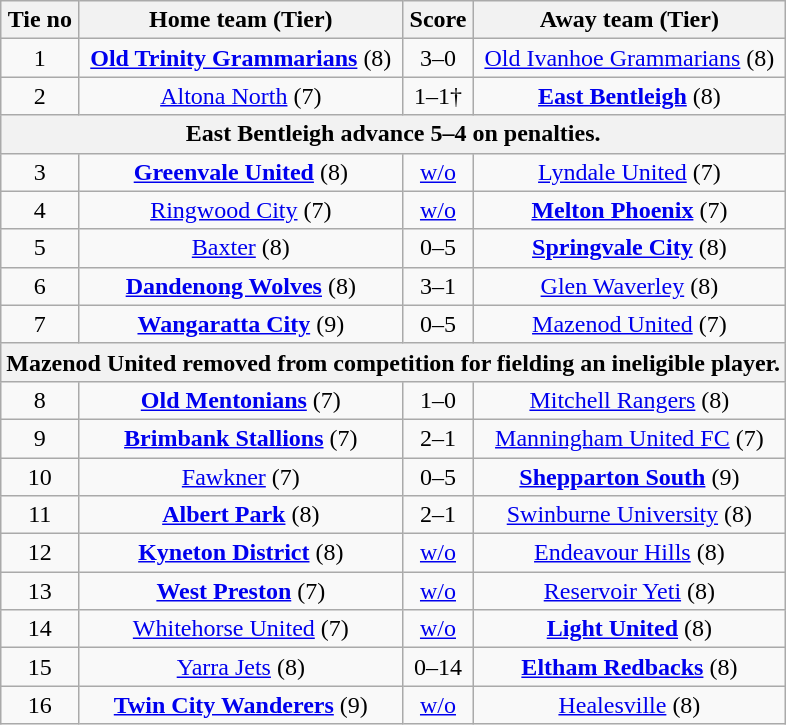<table class="wikitable" style="text-align:center">
<tr>
<th>Tie no</th>
<th>Home team (Tier)</th>
<th>Score</th>
<th>Away team (Tier)</th>
</tr>
<tr>
<td>1</td>
<td><strong><a href='#'>Old Trinity Grammarians</a></strong> (8)</td>
<td>3–0</td>
<td><a href='#'>Old Ivanhoe Grammarians</a> (8)</td>
</tr>
<tr>
<td>2</td>
<td><a href='#'>Altona North</a> (7)</td>
<td>1–1†</td>
<td><strong><a href='#'>East Bentleigh</a></strong> (8)</td>
</tr>
<tr>
<th colspan=4>East Bentleigh advance 5–4 on penalties.</th>
</tr>
<tr>
<td>3</td>
<td><strong><a href='#'>Greenvale United</a></strong> (8)</td>
<td><a href='#'>w/o</a></td>
<td><a href='#'>Lyndale United</a> (7)</td>
</tr>
<tr>
<td>4</td>
<td><a href='#'>Ringwood City</a> (7)</td>
<td><a href='#'>w/o</a></td>
<td><strong><a href='#'>Melton Phoenix</a></strong> (7)</td>
</tr>
<tr>
<td>5</td>
<td><a href='#'>Baxter</a> (8)</td>
<td>0–5</td>
<td><strong><a href='#'>Springvale City</a></strong> (8)</td>
</tr>
<tr>
<td>6</td>
<td><strong><a href='#'>Dandenong Wolves</a></strong> (8)</td>
<td>3–1</td>
<td><a href='#'>Glen Waverley</a> (8)</td>
</tr>
<tr>
<td>7</td>
<td><strong><a href='#'>Wangaratta City</a></strong> (9)</td>
<td>0–5</td>
<td><a href='#'>Mazenod United</a> (7)</td>
</tr>
<tr>
<th colspan=4>Mazenod United removed from competition for fielding an ineligible player.</th>
</tr>
<tr>
<td>8</td>
<td><strong><a href='#'>Old Mentonians</a></strong> (7)</td>
<td>1–0</td>
<td><a href='#'>Mitchell Rangers</a> (8)</td>
</tr>
<tr>
<td>9</td>
<td><strong><a href='#'>Brimbank Stallions</a></strong> (7)</td>
<td>2–1</td>
<td><a href='#'>Manningham United FC</a> (7)</td>
</tr>
<tr>
<td>10</td>
<td><a href='#'>Fawkner</a> (7)</td>
<td>0–5</td>
<td><strong><a href='#'>Shepparton South</a></strong> (9)</td>
</tr>
<tr>
<td>11</td>
<td><strong><a href='#'>Albert Park</a></strong> (8)</td>
<td>2–1</td>
<td><a href='#'>Swinburne University</a> (8)</td>
</tr>
<tr>
<td>12</td>
<td><strong><a href='#'>Kyneton District</a></strong> (8)</td>
<td><a href='#'>w/o</a></td>
<td><a href='#'>Endeavour Hills</a> (8)</td>
</tr>
<tr>
<td>13</td>
<td><strong><a href='#'>West Preston</a></strong> (7)</td>
<td><a href='#'>w/o</a></td>
<td><a href='#'>Reservoir Yeti</a> (8)</td>
</tr>
<tr>
<td>14</td>
<td><a href='#'>Whitehorse United</a> (7)</td>
<td><a href='#'>w/o</a></td>
<td><strong><a href='#'>Light United</a></strong> (8)</td>
</tr>
<tr>
<td>15</td>
<td><a href='#'>Yarra Jets</a> (8)</td>
<td>0–14</td>
<td><strong><a href='#'>Eltham Redbacks</a></strong> (8)</td>
</tr>
<tr>
<td>16</td>
<td><strong><a href='#'>Twin City Wanderers</a></strong> (9)</td>
<td><a href='#'>w/o</a></td>
<td><a href='#'>Healesville</a> (8)</td>
</tr>
</table>
